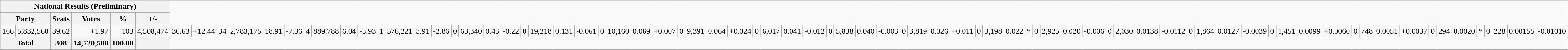<table class="wikitable">
<tr>
<th colspan=6>National Results (Preliminary)</th>
</tr>
<tr>
<th colspan=2>Party</th>
<th>Seats</th>
<th>Votes</th>
<th>%</th>
<th>+/-</th>
</tr>
<tr>
<td align="right">166</td>
<td align="right">5,832,560</td>
<td align="right">39.62</td>
<td align="right">+1.97<br></td>
<td align="right">103</td>
<td align="right">4,508,474</td>
<td align="right">30.63</td>
<td align="right">+12.44<br></td>
<td align="right">34</td>
<td align="right">2,783,175</td>
<td align="right">18.91</td>
<td align="right">-7.36<br></td>
<td align="right">4</td>
<td align="right">889,788</td>
<td align="right">6.04</td>
<td align="right">-3.93<br></td>
<td align="right">1</td>
<td align="right">576,221</td>
<td align="right">3.91</td>
<td align="right">-2.86<br></td>
<td align="right">0</td>
<td align="right">63,340</td>
<td align="right">0.43</td>
<td align="right">-0.22<br></td>
<td align="right">0</td>
<td align="right">19,218</td>
<td align="right">0.131</td>
<td align="right">-0.061<br></td>
<td align="right">0</td>
<td align="right">10,160</td>
<td align="right">0.069</td>
<td align="right">+0.007<br></td>
<td align="right">0</td>
<td align="right">9,391</td>
<td align="right">0.064</td>
<td align="right">+0.024<br></td>
<td align="right">0</td>
<td align="right">6,017</td>
<td align="right">0.041</td>
<td align="right">-0.012<br></td>
<td align="right">0</td>
<td align="right">5,838</td>
<td align="right">0.040</td>
<td align="right">-0.003<br></td>
<td align="right">0</td>
<td align="right">3,819</td>
<td align="right">0.026</td>
<td align="right">+0.011<br></td>
<td align="right">0</td>
<td align="right">3,198</td>
<td align="right">0.022</td>
<td align="right">*<br></td>
<td align="right">0</td>
<td align="right">2,925</td>
<td align="right">0.020</td>
<td align="right">-0.006<br></td>
<td align="right">0</td>
<td align="right">2,030</td>
<td align="right">0.0138</td>
<td align="right">-0.0112<br></td>
<td align="right">0</td>
<td align="right">1,864</td>
<td align="right">0.0127</td>
<td align="right">-0.0039<br></td>
<td align="right">0</td>
<td align="right">1,451</td>
<td align="right">0.0099</td>
<td align="right">+0.0060<br></td>
<td align="right">0</td>
<td align="right">748</td>
<td align="right">0.0051</td>
<td align="right">+0.0037<br></td>
<td align="right">0</td>
<td align="right">294</td>
<td align="right">0.0020</td>
<td align="right">*<br></td>
<td align="right">0</td>
<td align="right">228</td>
<td align="right">0.00155</td>
<td align="right">-0.01010</td>
</tr>
<tr>
<th colspan=2>Total</th>
<th><strong>308</strong></th>
<th><strong>14,720,580</strong></th>
<th><strong>100.00</strong></th>
<th></th>
</tr>
</table>
